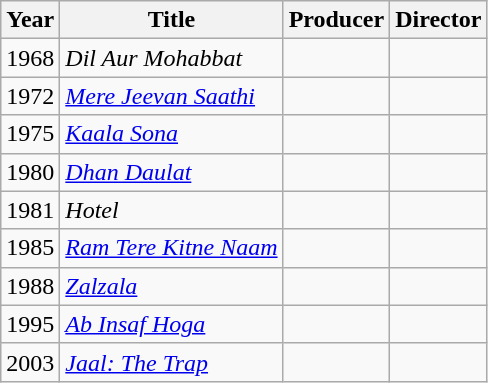<table class="wikitable">
<tr>
<th>Year</th>
<th>Title</th>
<th>Producer</th>
<th>Director</th>
</tr>
<tr>
<td style="text-align:center;">1968</td>
<td><em>Dil Aur Mohabbat</em></td>
<td></td>
<td></td>
</tr>
<tr>
<td style="text-align:center;">1972</td>
<td><em><a href='#'>Mere Jeevan Saathi</a></em></td>
<td></td>
<td></td>
</tr>
<tr>
<td style="text-align:center;">1975</td>
<td><em><a href='#'>Kaala Sona</a></em></td>
<td></td>
<td></td>
</tr>
<tr>
<td style="text-align:center;">1980</td>
<td><em><a href='#'>Dhan Daulat</a></em></td>
<td></td>
<td></td>
</tr>
<tr>
<td style="text-align:center;">1981</td>
<td><em>Hotel</em></td>
<td></td>
<td></td>
</tr>
<tr>
<td style="text-align:center;">1985</td>
<td><em><a href='#'>Ram Tere Kitne Naam</a></em></td>
<td></td>
<td></td>
</tr>
<tr>
<td style="text-align:center;">1988</td>
<td><em><a href='#'>Zalzala</a></em></td>
<td></td>
<td></td>
</tr>
<tr>
<td style="text-align:center;">1995</td>
<td><em><a href='#'>Ab Insaf Hoga</a></em></td>
<td></td>
<td></td>
</tr>
<tr>
<td style="text-align:center;">2003</td>
<td><em><a href='#'>Jaal: The Trap</a></em></td>
<td></td>
<td></td>
</tr>
</table>
